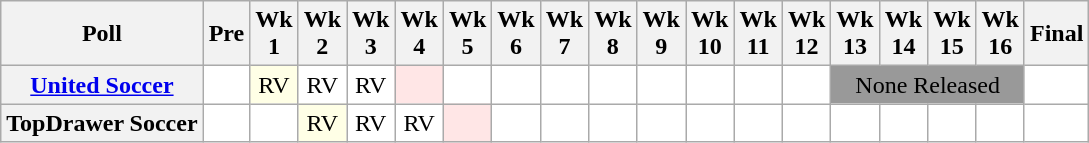<table class="wikitable" style="white-space:nowrap;text-align:center;">
<tr>
<th>Poll</th>
<th>Pre</th>
<th>Wk<br>1</th>
<th>Wk<br>2</th>
<th>Wk<br>3</th>
<th>Wk<br>4</th>
<th>Wk<br>5</th>
<th>Wk<br>6</th>
<th>Wk<br>7</th>
<th>Wk<br>8</th>
<th>Wk<br>9</th>
<th>Wk<br>10</th>
<th>Wk<br>11</th>
<th>Wk<br>12</th>
<th>Wk<br>13</th>
<th>Wk<br>14</th>
<th>Wk<br>15</th>
<th>Wk<br>16</th>
<th>Final<br></th>
</tr>
<tr>
<th><a href='#'>United Soccer</a></th>
<td style="background:#FFFFFF;"></td>
<td style="background:#FFFFE6;">RV</td>
<td style="background:#FFFFFF;">RV</td>
<td style="background:#FFFFFF;">RV</td>
<td style="background:#FFE6E6;"></td>
<td style="background:#FFFFFF;"></td>
<td style="background:#FFFFFF;"></td>
<td style="background:#FFFFFF;"></td>
<td style="background:#FFFFFF;"></td>
<td style="background:#FFFFFF;"></td>
<td style="background:#FFFFFF;"></td>
<td style="background:#FFFFFF;"></td>
<td style="background:#FFFFFF;"></td>
<td colspan=4 style="background:#999;">None Released</td>
<td style="background:#FFFFFF;"></td>
</tr>
<tr>
<th>TopDrawer Soccer </th>
<td style="background:#FFFFFF;"></td>
<td style="background:#FFFFFF;"></td>
<td style="background:#FFFFE6;">RV</td>
<td style="background:#FFFFFF;">RV</td>
<td style="background:#FFFFFF;">RV</td>
<td style="background:#FFE6E6;"></td>
<td style="background:#FFFFFF;"></td>
<td style="background:#FFFFFF;"></td>
<td style="background:#FFFFFF;"></td>
<td style="background:#FFFFFF;"></td>
<td style="background:#FFFFFF;"></td>
<td style="background:#FFFFFF;"></td>
<td style="background:#FFFFFF;"></td>
<td style="background:#FFFFFF;"></td>
<td style="background:#FFFFFF;"></td>
<td style="background:#FFFFFF;"></td>
<td style="background:#FFFFFF;"></td>
<td style="background:#FFFFFF;"></td>
</tr>
</table>
